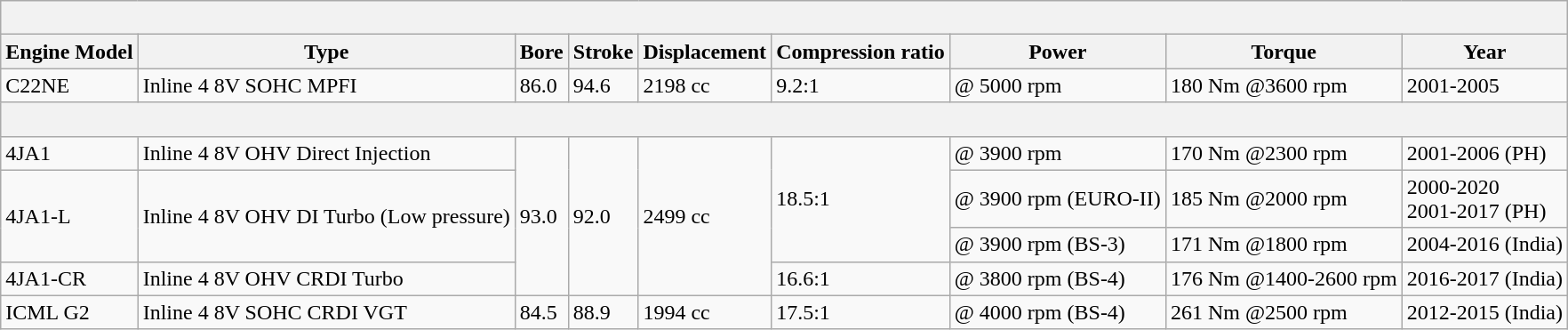<table class="wikitable">
<tr>
<th colspan="9"><br></th>
</tr>
<tr>
<th>Engine Model</th>
<th>Type</th>
<th>Bore</th>
<th>Stroke</th>
<th>Displacement</th>
<th>Compression ratio</th>
<th>Power</th>
<th>Torque</th>
<th>Year</th>
</tr>
<tr>
<td>C22NE</td>
<td>Inline 4 8V SOHC MPFI</td>
<td>86.0</td>
<td>94.6</td>
<td>2198 cc</td>
<td>9.2:1</td>
<td>@ 5000 rpm</td>
<td>180 Nm @3600 rpm</td>
<td>2001-2005</td>
</tr>
<tr>
<th colspan="9"><br></th>
</tr>
<tr>
<td>4JA1</td>
<td>Inline 4 8V OHV Direct Injection</td>
<td rowspan="4">93.0</td>
<td rowspan="4">92.0</td>
<td rowspan="4">2499 cc</td>
<td rowspan="3">18.5:1</td>
<td>@ 3900 rpm</td>
<td>170 Nm @2300 rpm</td>
<td>2001-2006 (PH)</td>
</tr>
<tr>
<td rowspan="2">4JA1-L</td>
<td rowspan="2">Inline 4 8V OHV DI Turbo (Low pressure)</td>
<td>@ 3900 rpm (EURO-II)</td>
<td>185 Nm @2000 rpm</td>
<td>2000-2020<br>2001-2017 (PH)</td>
</tr>
<tr>
<td>@ 3900 rpm (BS-3)</td>
<td>171 Nm @1800 rpm</td>
<td>2004-2016 (India)</td>
</tr>
<tr>
<td>4JA1-CR</td>
<td>Inline 4 8V OHV CRDI Turbo</td>
<td>16.6:1</td>
<td>@ 3800 rpm (BS-4)</td>
<td>176 Nm @1400-2600 rpm</td>
<td>2016-2017 (India)</td>
</tr>
<tr>
<td>ICML G2</td>
<td>Inline 4 8V SOHC CRDI VGT</td>
<td>84.5</td>
<td>88.9</td>
<td>1994 cc</td>
<td>17.5:1</td>
<td>@ 4000 rpm (BS-4)</td>
<td>261 Nm @2500 rpm</td>
<td>2012-2015 (India)</td>
</tr>
</table>
